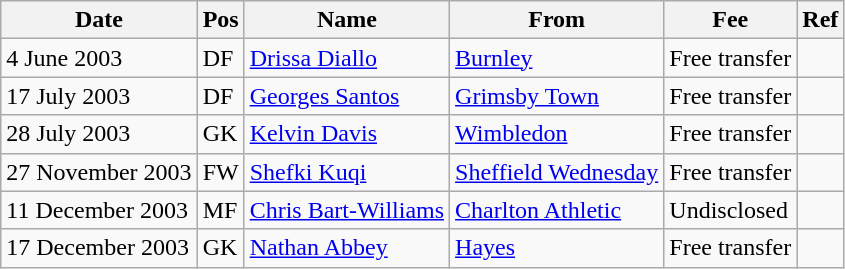<table class="wikitable">
<tr>
<th>Date</th>
<th>Pos</th>
<th>Name</th>
<th>From</th>
<th>Fee</th>
<th>Ref</th>
</tr>
<tr>
<td>4 June 2003</td>
<td>DF</td>
<td> <a href='#'>Drissa Diallo</a></td>
<td> <a href='#'>Burnley</a></td>
<td>Free transfer</td>
<td></td>
</tr>
<tr>
<td>17 July 2003</td>
<td>DF</td>
<td> <a href='#'>Georges Santos</a></td>
<td> <a href='#'>Grimsby Town</a></td>
<td>Free transfer</td>
<td></td>
</tr>
<tr>
<td>28 July 2003</td>
<td>GK</td>
<td> <a href='#'>Kelvin Davis</a></td>
<td> <a href='#'>Wimbledon</a></td>
<td>Free transfer</td>
<td></td>
</tr>
<tr>
<td>27 November 2003</td>
<td>FW</td>
<td> <a href='#'>Shefki Kuqi</a></td>
<td> <a href='#'>Sheffield Wednesday</a></td>
<td>Free transfer</td>
<td></td>
</tr>
<tr>
<td>11 December 2003</td>
<td>MF</td>
<td> <a href='#'>Chris Bart-Williams</a></td>
<td> <a href='#'>Charlton Athletic</a></td>
<td>Undisclosed</td>
<td></td>
</tr>
<tr>
<td>17 December 2003</td>
<td>GK</td>
<td> <a href='#'>Nathan Abbey</a></td>
<td> <a href='#'>Hayes</a></td>
<td>Free transfer</td>
<td></td>
</tr>
</table>
